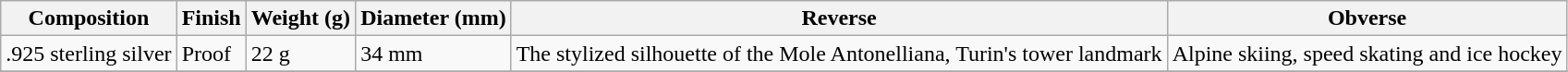<table class="wikitable">
<tr>
<th>Composition</th>
<th>Finish</th>
<th>Weight (g)</th>
<th>Diameter (mm)</th>
<th>Reverse</th>
<th>Obverse</th>
</tr>
<tr>
<td>.925 sterling silver</td>
<td>Proof</td>
<td>22 g</td>
<td>34 mm</td>
<td>The stylized silhouette of the Mole Antonelliana, Turin's tower landmark</td>
<td>Alpine skiing, speed skating and ice hockey</td>
</tr>
<tr>
</tr>
</table>
